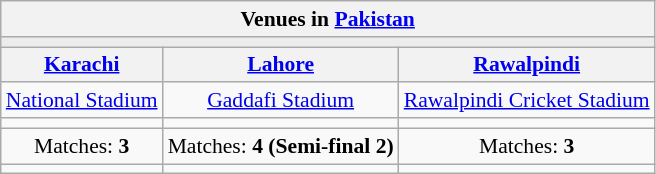<table class="wikitable" style="text-align:center;font-size:90%">
<tr>
<th colspan=3>Venues in <a href='#'>Pakistan</a></th>
</tr>
<tr>
<td style="background:#ececec;color:#2C2C2C;vertical-align:middle;text-align:center" colspan="3"></td>
</tr>
<tr>
<th><a href='#'>Karachi</a></th>
<th><a href='#'>Lahore</a></th>
<th><a href='#'>Rawalpindi</a></th>
</tr>
<tr>
<td><a href='#'>National Stadium</a></td>
<td><a href='#'>Gaddafi Stadium</a></td>
<td><a href='#'>Rawalpindi Cricket Stadium</a></td>
</tr>
<tr>
<td></td>
<td></td>
<td></td>
</tr>
<tr>
<td>Matches: <strong>3</strong></td>
<td>Matches: <strong>4 (Semi-final 2)</strong></td>
<td>Matches: <strong>3</strong></td>
</tr>
<tr>
<td></td>
<td></td>
<td></td>
</tr>
</table>
